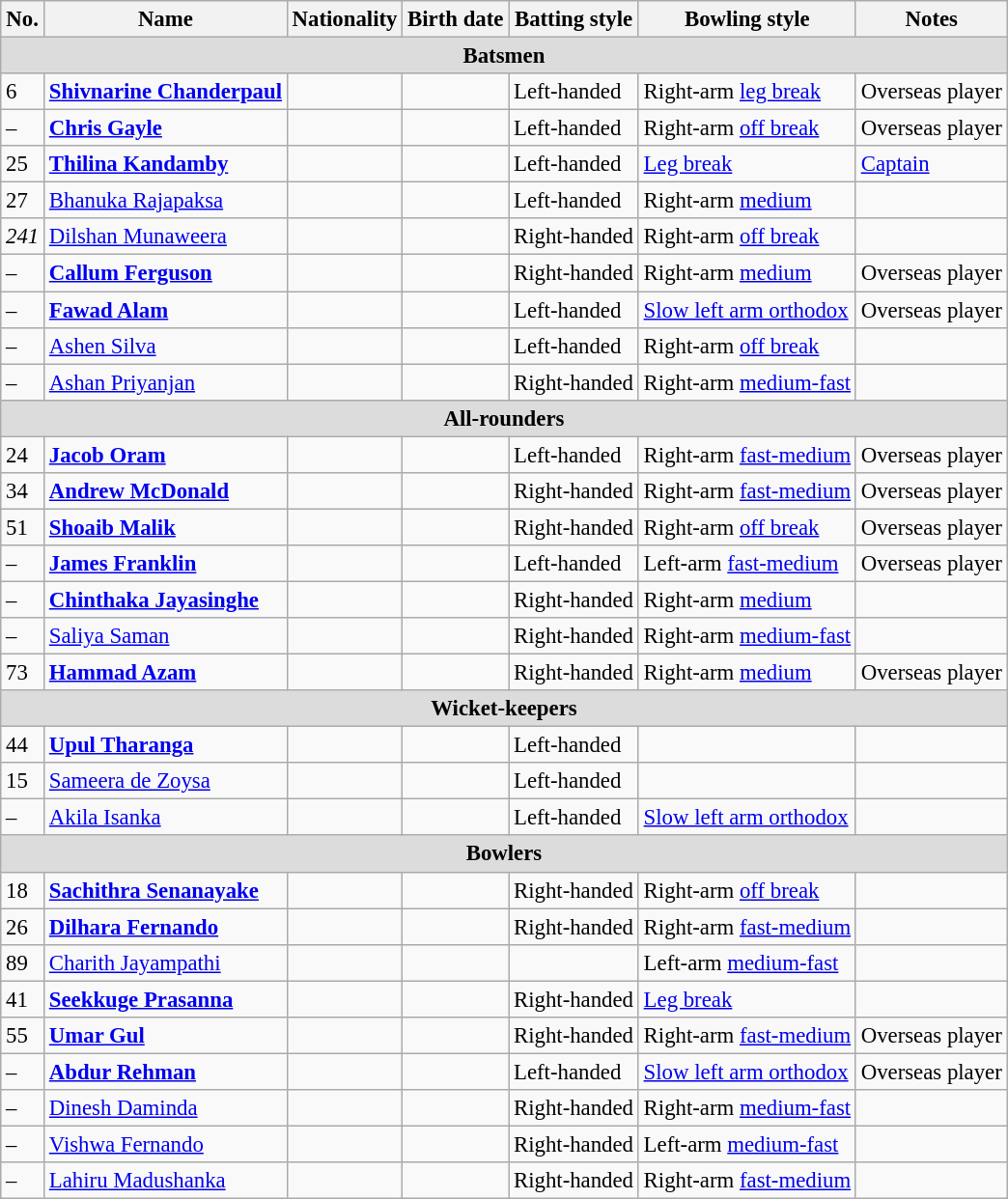<table class="wikitable" style="font-size:95%;">
<tr>
<th>No.</th>
<th>Name</th>
<th>Nationality</th>
<th>Birth date</th>
<th>Batting style</th>
<th>Bowling style</th>
<th>Notes</th>
</tr>
<tr>
<th colspan="7" style="background: #DCDCDC" align=right>Batsmen</th>
</tr>
<tr>
<td>6</td>
<td><strong><a href='#'>Shivnarine Chanderpaul</a></strong></td>
<td></td>
<td></td>
<td>Left-handed</td>
<td>Right-arm <a href='#'>leg break</a></td>
<td>Overseas player</td>
</tr>
<tr>
<td>–</td>
<td><strong><a href='#'>Chris Gayle</a></strong></td>
<td></td>
<td></td>
<td>Left-handed</td>
<td>Right-arm <a href='#'>off break</a></td>
<td>Overseas player</td>
</tr>
<tr>
<td>25</td>
<td><strong><a href='#'>Thilina Kandamby</a></strong></td>
<td></td>
<td></td>
<td>Left-handed</td>
<td><a href='#'>Leg break</a></td>
<td><a href='#'>Captain</a></td>
</tr>
<tr>
<td>27</td>
<td><a href='#'>Bhanuka Rajapaksa</a></td>
<td></td>
<td></td>
<td>Left-handed</td>
<td>Right-arm <a href='#'>medium</a></td>
<td></td>
</tr>
<tr>
<td><em>241</em></td>
<td><a href='#'>Dilshan Munaweera</a></td>
<td></td>
<td></td>
<td>Right-handed</td>
<td>Right-arm <a href='#'>off break</a></td>
<td></td>
</tr>
<tr>
<td>–</td>
<td><strong><a href='#'>Callum Ferguson</a></strong></td>
<td></td>
<td></td>
<td>Right-handed</td>
<td>Right-arm <a href='#'>medium</a></td>
<td>Overseas player</td>
</tr>
<tr>
<td>–</td>
<td><strong><a href='#'>Fawad Alam</a></strong></td>
<td></td>
<td></td>
<td>Left-handed</td>
<td><a href='#'>Slow left arm orthodox</a></td>
<td>Overseas player</td>
</tr>
<tr>
<td>–</td>
<td><a href='#'>Ashen Silva</a></td>
<td></td>
<td></td>
<td>Left-handed</td>
<td>Right-arm <a href='#'>off break</a></td>
<td></td>
</tr>
<tr>
<td>–</td>
<td><a href='#'>Ashan Priyanjan</a></td>
<td></td>
<td></td>
<td>Right-handed</td>
<td>Right-arm <a href='#'>medium-fast</a></td>
<td></td>
</tr>
<tr>
<th colspan="7" style="background: #DCDCDC" align=right>All-rounders</th>
</tr>
<tr>
<td>24</td>
<td><strong><a href='#'>Jacob Oram</a></strong></td>
<td></td>
<td></td>
<td>Left-handed</td>
<td>Right-arm <a href='#'>fast-medium</a></td>
<td>Overseas player</td>
</tr>
<tr>
<td>34</td>
<td><strong><a href='#'>Andrew McDonald</a></strong></td>
<td></td>
<td></td>
<td>Right-handed</td>
<td>Right-arm <a href='#'>fast-medium</a></td>
<td>Overseas player</td>
</tr>
<tr>
<td>51</td>
<td><strong><a href='#'>Shoaib Malik</a></strong></td>
<td></td>
<td></td>
<td>Right-handed</td>
<td>Right-arm <a href='#'>off break</a></td>
<td>Overseas player</td>
</tr>
<tr>
<td>–</td>
<td><strong><a href='#'>James Franklin</a></strong></td>
<td></td>
<td></td>
<td>Left-handed</td>
<td>Left-arm <a href='#'>fast-medium</a></td>
<td>Overseas player</td>
</tr>
<tr>
<td>–</td>
<td><strong><a href='#'>Chinthaka Jayasinghe</a></strong></td>
<td></td>
<td></td>
<td>Right-handed</td>
<td>Right-arm <a href='#'>medium</a></td>
<td></td>
</tr>
<tr>
<td>–</td>
<td><a href='#'>Saliya Saman</a></td>
<td></td>
<td></td>
<td>Right-handed</td>
<td>Right-arm <a href='#'>medium-fast</a></td>
<td></td>
</tr>
<tr>
<td>73</td>
<td><strong><a href='#'>Hammad Azam</a></strong></td>
<td></td>
<td></td>
<td>Right-handed</td>
<td>Right-arm <a href='#'>medium</a></td>
<td>Overseas player</td>
</tr>
<tr>
<th colspan="7" style="background: #DCDCDC" align=right>Wicket-keepers</th>
</tr>
<tr>
<td>44</td>
<td><strong><a href='#'>Upul Tharanga</a></strong></td>
<td></td>
<td></td>
<td>Left-handed</td>
<td></td>
<td></td>
</tr>
<tr>
<td>15</td>
<td><a href='#'>Sameera de Zoysa</a></td>
<td></td>
<td></td>
<td>Left-handed</td>
<td></td>
<td></td>
</tr>
<tr>
<td>–</td>
<td><a href='#'>Akila Isanka</a></td>
<td></td>
<td></td>
<td>Left-handed</td>
<td><a href='#'>Slow left arm orthodox</a></td>
<td></td>
</tr>
<tr>
<th colspan="7" style="background: #DCDCDC" align=right>Bowlers</th>
</tr>
<tr>
<td>18</td>
<td><strong><a href='#'>Sachithra Senanayake</a></strong></td>
<td></td>
<td></td>
<td>Right-handed</td>
<td>Right-arm <a href='#'>off break</a></td>
<td></td>
</tr>
<tr>
<td>26</td>
<td><strong><a href='#'>Dilhara Fernando</a></strong></td>
<td></td>
<td></td>
<td>Right-handed</td>
<td>Right-arm <a href='#'>fast-medium</a></td>
<td></td>
</tr>
<tr>
<td>89</td>
<td><a href='#'>Charith Jayampathi</a></td>
<td></td>
<td></td>
<td></td>
<td>Left-arm <a href='#'>medium-fast</a></td>
<td></td>
</tr>
<tr>
<td>41</td>
<td><strong><a href='#'>Seekkuge Prasanna</a></strong></td>
<td></td>
<td></td>
<td>Right-handed</td>
<td><a href='#'>Leg break</a></td>
<td></td>
</tr>
<tr>
<td>55</td>
<td><strong><a href='#'>Umar Gul</a></strong></td>
<td></td>
<td></td>
<td>Right-handed</td>
<td>Right-arm <a href='#'>fast-medium</a></td>
<td>Overseas player</td>
</tr>
<tr>
<td>–</td>
<td><strong><a href='#'>Abdur Rehman</a></strong></td>
<td></td>
<td></td>
<td>Left-handed</td>
<td><a href='#'>Slow left arm orthodox</a></td>
<td>Overseas player</td>
</tr>
<tr>
<td>–</td>
<td><a href='#'>Dinesh Daminda</a></td>
<td></td>
<td></td>
<td>Right-handed</td>
<td>Right-arm <a href='#'>medium-fast</a></td>
<td></td>
</tr>
<tr>
<td>–</td>
<td><a href='#'>Vishwa Fernando</a></td>
<td></td>
<td></td>
<td>Right-handed</td>
<td>Left-arm <a href='#'>medium-fast</a></td>
<td></td>
</tr>
<tr>
<td>–</td>
<td><a href='#'>Lahiru Madushanka</a></td>
<td></td>
<td></td>
<td>Right-handed</td>
<td>Right-arm <a href='#'>fast-medium</a></td>
<td></td>
</tr>
</table>
